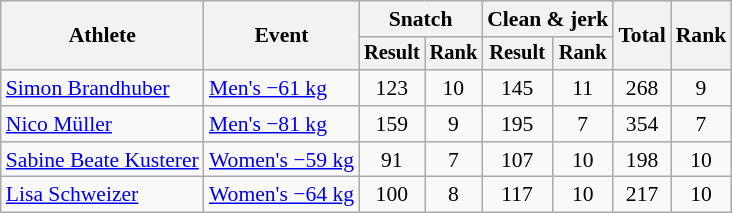<table class="wikitable" style="font-size:90%">
<tr>
<th rowspan="2">Athlete</th>
<th rowspan="2">Event</th>
<th colspan="2">Snatch</th>
<th colspan="2">Clean & jerk</th>
<th rowspan="2">Total</th>
<th rowspan="2">Rank</th>
</tr>
<tr style="font-size:95%">
<th>Result</th>
<th>Rank</th>
<th>Result</th>
<th>Rank</th>
</tr>
<tr align=center>
<td align=left><a href='#'>Simon Brandhuber</a></td>
<td align=left><a href='#'>Men's −61 kg</a></td>
<td>123</td>
<td>10</td>
<td>145</td>
<td>11</td>
<td>268</td>
<td>9</td>
</tr>
<tr align=center>
<td align=left><a href='#'>Nico Müller</a></td>
<td align=left><a href='#'>Men's −81 kg</a></td>
<td>159</td>
<td>9</td>
<td>195</td>
<td>7</td>
<td>354</td>
<td>7</td>
</tr>
<tr align=center>
<td align=left><a href='#'>Sabine Beate Kusterer</a></td>
<td align=left><a href='#'>Women's −59 kg</a></td>
<td>91</td>
<td>7</td>
<td>107</td>
<td>10</td>
<td>198</td>
<td>10</td>
</tr>
<tr align=center>
<td align=left><a href='#'>Lisa Schweizer</a></td>
<td align=left><a href='#'>Women's −64 kg</a></td>
<td>100</td>
<td>8</td>
<td>117</td>
<td>10</td>
<td>217</td>
<td>10</td>
</tr>
</table>
